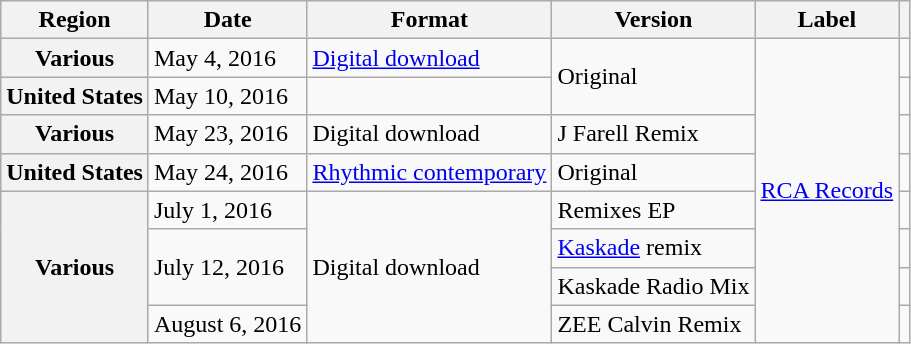<table class="wikitable plainrowheaders">
<tr>
<th scope="col">Region</th>
<th scope="col">Date</th>
<th scope="col">Format</th>
<th scope="col">Version</th>
<th scope="col">Label</th>
<th scope="col" colspan="2"></th>
</tr>
<tr>
<th scope="row">Various</th>
<td>May 4, 2016</td>
<td><a href='#'>Digital download</a></td>
<td rowspan="2">Original</td>
<td rowspan="9"><a href='#'>RCA Records</a></td>
<td style="text-align:center;"></td>
</tr>
<tr>
<th scope="row">United States</th>
<td>May 10, 2016</td>
<td></td>
<td style="text-align:center;"></td>
</tr>
<tr>
<th scope="row">Various</th>
<td>May 23, 2016</td>
<td>Digital download</td>
<td>J Farell Remix</td>
<td style="text-align:center;"></td>
</tr>
<tr>
<th scope="row">United States</th>
<td>May 24, 2016</td>
<td><a href='#'>Rhythmic contemporary</a></td>
<td rowspan="1">Original</td>
<td style="text-align:center;"></td>
</tr>
<tr>
<th scope="row" rowspan="4">Various</th>
<td>July 1, 2016</td>
<td rowspan="4">Digital download</td>
<td>Remixes EP</td>
<td style="text-align:center;"></td>
</tr>
<tr>
<td rowspan="2">July 12, 2016</td>
<td><a href='#'>Kaskade</a> remix</td>
<td style="text-align:center;"></td>
</tr>
<tr>
<td>Kaskade Radio Mix</td>
<td style="text-align:center;"></td>
</tr>
<tr>
<td>August 6, 2016</td>
<td>ZEE Calvin Remix</td>
<td style="text-align:center;"></td>
</tr>
</table>
